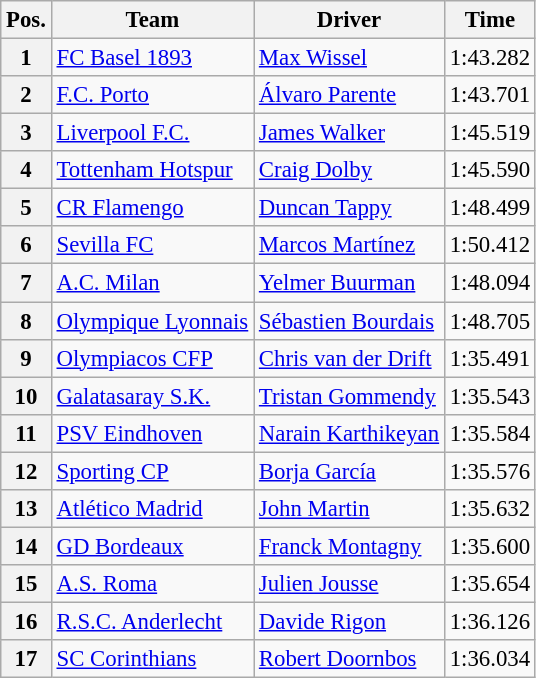<table class=wikitable style="font-size:95%">
<tr>
<th>Pos.</th>
<th>Team</th>
<th>Driver</th>
<th>Time</th>
</tr>
<tr>
<th>1</th>
<td> <a href='#'>FC Basel 1893</a></td>
<td> <a href='#'>Max Wissel</a></td>
<td>1:43.282</td>
</tr>
<tr>
<th>2</th>
<td> <a href='#'>F.C. Porto</a></td>
<td> <a href='#'>Álvaro Parente</a></td>
<td>1:43.701</td>
</tr>
<tr>
<th>3</th>
<td> <a href='#'>Liverpool F.C.</a></td>
<td> <a href='#'>James Walker</a></td>
<td>1:45.519</td>
</tr>
<tr>
<th>4</th>
<td> <a href='#'>Tottenham Hotspur</a></td>
<td> <a href='#'>Craig Dolby</a></td>
<td>1:45.590</td>
</tr>
<tr>
<th>5</th>
<td> <a href='#'>CR Flamengo</a></td>
<td> <a href='#'>Duncan Tappy</a></td>
<td>1:48.499</td>
</tr>
<tr>
<th>6</th>
<td> <a href='#'>Sevilla FC</a></td>
<td> <a href='#'>Marcos Martínez</a></td>
<td>1:50.412</td>
</tr>
<tr>
<th>7</th>
<td> <a href='#'>A.C. Milan</a></td>
<td> <a href='#'>Yelmer Buurman</a></td>
<td>1:48.094</td>
</tr>
<tr>
<th>8</th>
<td> <a href='#'>Olympique Lyonnais</a></td>
<td> <a href='#'>Sébastien Bourdais</a></td>
<td>1:48.705</td>
</tr>
<tr>
<th>9</th>
<td> <a href='#'>Olympiacos CFP</a></td>
<td> <a href='#'>Chris van der Drift</a></td>
<td>1:35.491</td>
</tr>
<tr>
<th>10</th>
<td> <a href='#'>Galatasaray S.K.</a></td>
<td> <a href='#'>Tristan Gommendy</a></td>
<td>1:35.543</td>
</tr>
<tr>
<th>11</th>
<td> <a href='#'>PSV Eindhoven</a></td>
<td> <a href='#'>Narain Karthikeyan</a></td>
<td>1:35.584</td>
</tr>
<tr>
<th>12</th>
<td> <a href='#'>Sporting CP</a></td>
<td> <a href='#'>Borja García</a></td>
<td>1:35.576</td>
</tr>
<tr>
<th>13</th>
<td> <a href='#'>Atlético Madrid</a></td>
<td> <a href='#'>John Martin</a></td>
<td>1:35.632</td>
</tr>
<tr>
<th>14</th>
<td> <a href='#'>GD Bordeaux</a></td>
<td> <a href='#'>Franck Montagny</a></td>
<td>1:35.600</td>
</tr>
<tr>
<th>15</th>
<td> <a href='#'>A.S. Roma</a></td>
<td> <a href='#'>Julien Jousse</a></td>
<td>1:35.654</td>
</tr>
<tr>
<th>16</th>
<td> <a href='#'>R.S.C. Anderlecht</a></td>
<td> <a href='#'>Davide Rigon</a></td>
<td>1:36.126</td>
</tr>
<tr>
<th>17</th>
<td> <a href='#'>SC Corinthians</a></td>
<td> <a href='#'>Robert Doornbos</a></td>
<td>1:36.034</td>
</tr>
</table>
